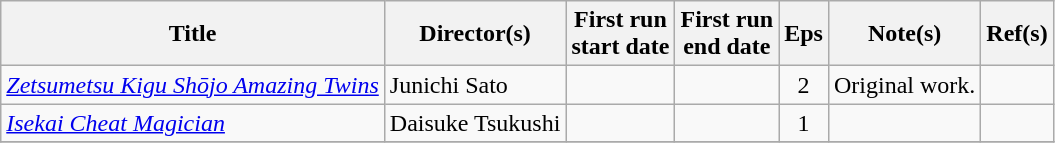<table class="wikitable sortable">
<tr>
<th scope="col">Title</th>
<th scope="col">Director(s)</th>
<th scope="col">First run<br>start date</th>
<th scope="col">First run<br>end date</th>
<th scope="col" class="unsortable">Eps</th>
<th scope="col" class="unsortable">Note(s)</th>
<th scope="col" class="unsortable">Ref(s)</th>
</tr>
<tr>
<td><em><a href='#'>Zetsumetsu Kigu Shōjo Amazing Twins</a></em></td>
<td>Junichi Sato</td>
<td></td>
<td></td>
<td style="text-align:center">2</td>
<td>Original work.</td>
<td style="text-align:center"></td>
</tr>
<tr>
<td><em><a href='#'>Isekai Cheat Magician</a></em></td>
<td>Daisuke Tsukushi</td>
<td></td>
<td></td>
<td style="text-align:center">1</td>
<td></td>
<td style="text-align:center"></td>
</tr>
<tr>
</tr>
</table>
